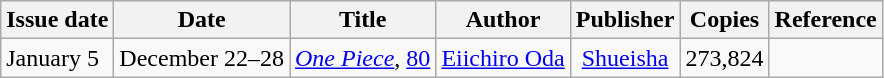<table class="wikitable sortable">
<tr>
<th style="text-align: center;">Issue date</th>
<th style="text-align: center;">Date</th>
<th style="text-align: center;">Title</th>
<th style="text-align: center;">Author</th>
<th style="text-align: center;">Publisher</th>
<th style="text-align: center;">Copies</th>
<th style="text-align: center;">Reference</th>
</tr>
<tr>
<td>January 5</td>
<td>December 22–28</td>
<td style="text-align: center;"><em><a href='#'>One Piece</a></em>, <a href='#'>80</a></td>
<td style="text-align: center;"><a href='#'>Eiichiro Oda</a></td>
<td style="text-align: center;"><a href='#'>Shueisha</a></td>
<td style="text-align: center;">273,824</td>
<td style="text-align: center;"></td>
</tr>
</table>
